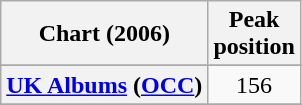<table class="wikitable sortable plainrowheaders" style="text-align:center">
<tr>
<th scope="col">Chart (2006)</th>
<th scope="col">Peak<br>position</th>
</tr>
<tr>
</tr>
<tr>
</tr>
<tr>
<th scope="row"><a href='#'>UK Albums</a> (<a href='#'>OCC</a>)</th>
<td>156</td>
</tr>
<tr>
</tr>
</table>
